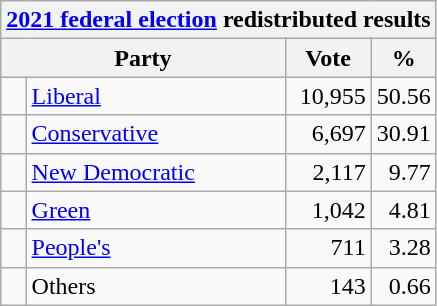<table class="wikitable">
<tr>
<th colspan="4"><a href='#'>2021 federal election</a> redistributed results</th>
</tr>
<tr>
<th bgcolor="#DDDDFF" width="130px" colspan="2">Party</th>
<th bgcolor="#DDDDFF" width="50px">Vote</th>
<th bgcolor="#DDDDFF" width="30px">%</th>
</tr>
<tr>
<td> </td>
<td><a href='#'>Liberal</a></td>
<td align=right>10,955</td>
<td align=right>50.56</td>
</tr>
<tr>
<td> </td>
<td><a href='#'>Conservative</a></td>
<td align=right>6,697</td>
<td align=right>30.91</td>
</tr>
<tr>
<td> </td>
<td><a href='#'>New Democratic</a></td>
<td align=right>2,117</td>
<td align=right>9.77</td>
</tr>
<tr>
<td> </td>
<td><a href='#'>Green</a></td>
<td align=right>1,042</td>
<td align=right>4.81</td>
</tr>
<tr>
<td> </td>
<td><a href='#'>People's</a></td>
<td align=right>711</td>
<td align=right>3.28</td>
</tr>
<tr>
<td> </td>
<td>Others</td>
<td align=right>143</td>
<td align=right>0.66</td>
</tr>
</table>
